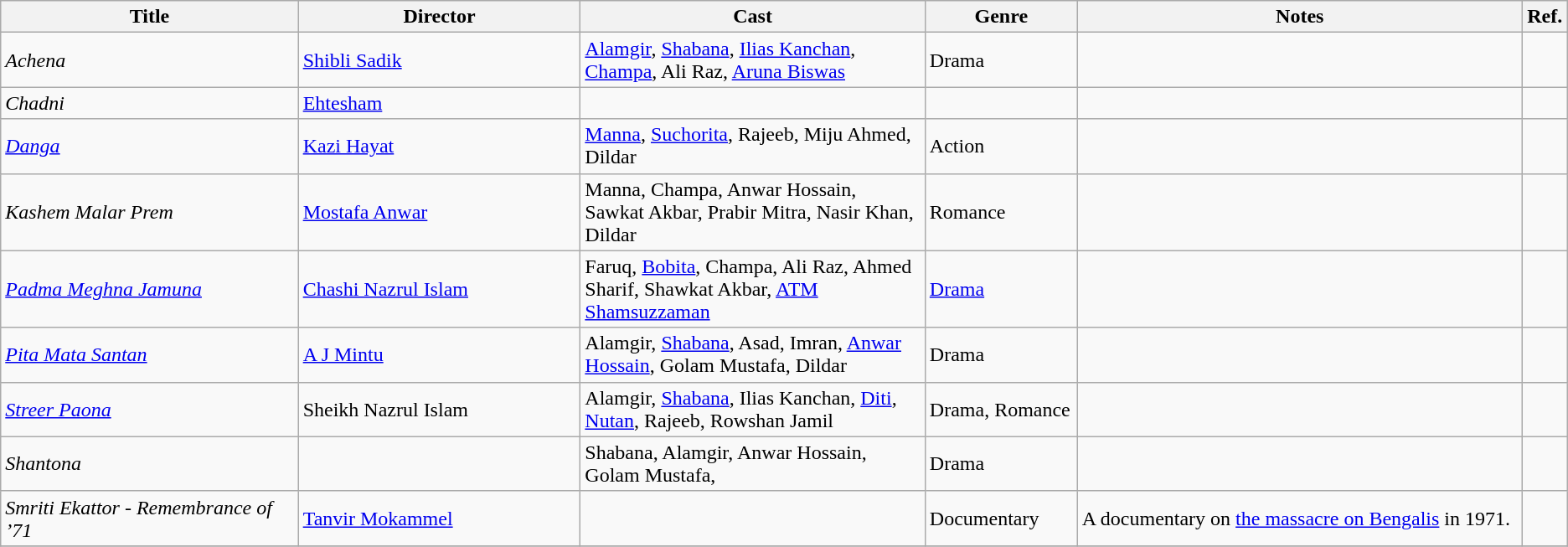<table class="wikitable sortable">
<tr>
<th style="width:19%;">Title</th>
<th style="width:18%;">Director</th>
<th style="width:22%;">Cast</th>
<th>Genre</th>
<th>Notes</th>
<th>Ref.</th>
</tr>
<tr>
<td><em>Achena</em></td>
<td><a href='#'>Shibli Sadik</a></td>
<td><a href='#'>Alamgir</a>, <a href='#'>Shabana</a>, <a href='#'>Ilias Kanchan</a>, <a href='#'>Champa</a>, Ali Raz, <a href='#'>Aruna Biswas</a></td>
<td>Drama</td>
<td></td>
<td></td>
</tr>
<tr>
<td><em>Chadni</em></td>
<td><a href='#'>Ehtesham</a></td>
<td></td>
<td></td>
<td></td>
<td></td>
</tr>
<tr>
<td><em><a href='#'>Danga</a></em></td>
<td><a href='#'>Kazi Hayat</a></td>
<td><a href='#'>Manna</a>, <a href='#'>Suchorita</a>, Rajeeb, Miju Ahmed, Dildar</td>
<td>Action</td>
<td></td>
<td></td>
</tr>
<tr>
<td><em>Kashem Malar Prem</em></td>
<td><a href='#'>Mostafa Anwar</a></td>
<td>Manna, Champa, Anwar Hossain, Sawkat Akbar, Prabir Mitra, Nasir Khan, Dildar</td>
<td>Romance</td>
<td></td>
<td></td>
</tr>
<tr>
<td><em><a href='#'>Padma Meghna Jamuna</a></em></td>
<td><a href='#'>Chashi Nazrul Islam</a></td>
<td>Faruq, <a href='#'>Bobita</a>, Champa, Ali Raz, Ahmed Sharif, Shawkat Akbar, <a href='#'>ATM Shamsuzzaman</a></td>
<td><a href='#'>Drama</a></td>
<td></td>
<td></td>
</tr>
<tr>
<td><em><a href='#'>Pita Mata Santan</a></em></td>
<td><a href='#'>A J Mintu</a></td>
<td>Alamgir, <a href='#'>Shabana</a>, Asad, Imran, <a href='#'>Anwar Hossain</a>, Golam Mustafa, Dildar</td>
<td>Drama</td>
<td></td>
<td></td>
</tr>
<tr>
<td><em><a href='#'>Streer Paona</a></em></td>
<td>Sheikh Nazrul Islam</td>
<td>Alamgir, <a href='#'>Shabana</a>, Ilias Kanchan, <a href='#'>Diti</a>, <a href='#'>Nutan</a>, Rajeeb, Rowshan Jamil</td>
<td>Drama, Romance</td>
<td></td>
<td></td>
</tr>
<tr>
<td><em>Shantona</em></td>
<td></td>
<td>Shabana, Alamgir, Anwar Hossain, Golam Mustafa,</td>
<td>Drama</td>
<td></td>
<td></td>
</tr>
<tr>
<td><em>Smriti Ekattor - Remembrance of ’71</em></td>
<td><a href='#'>Tanvir Mokammel</a></td>
<td></td>
<td>Documentary</td>
<td>A documentary on <a href='#'>the massacre on Bengalis</a> in 1971.</td>
<td></td>
</tr>
<tr>
</tr>
</table>
